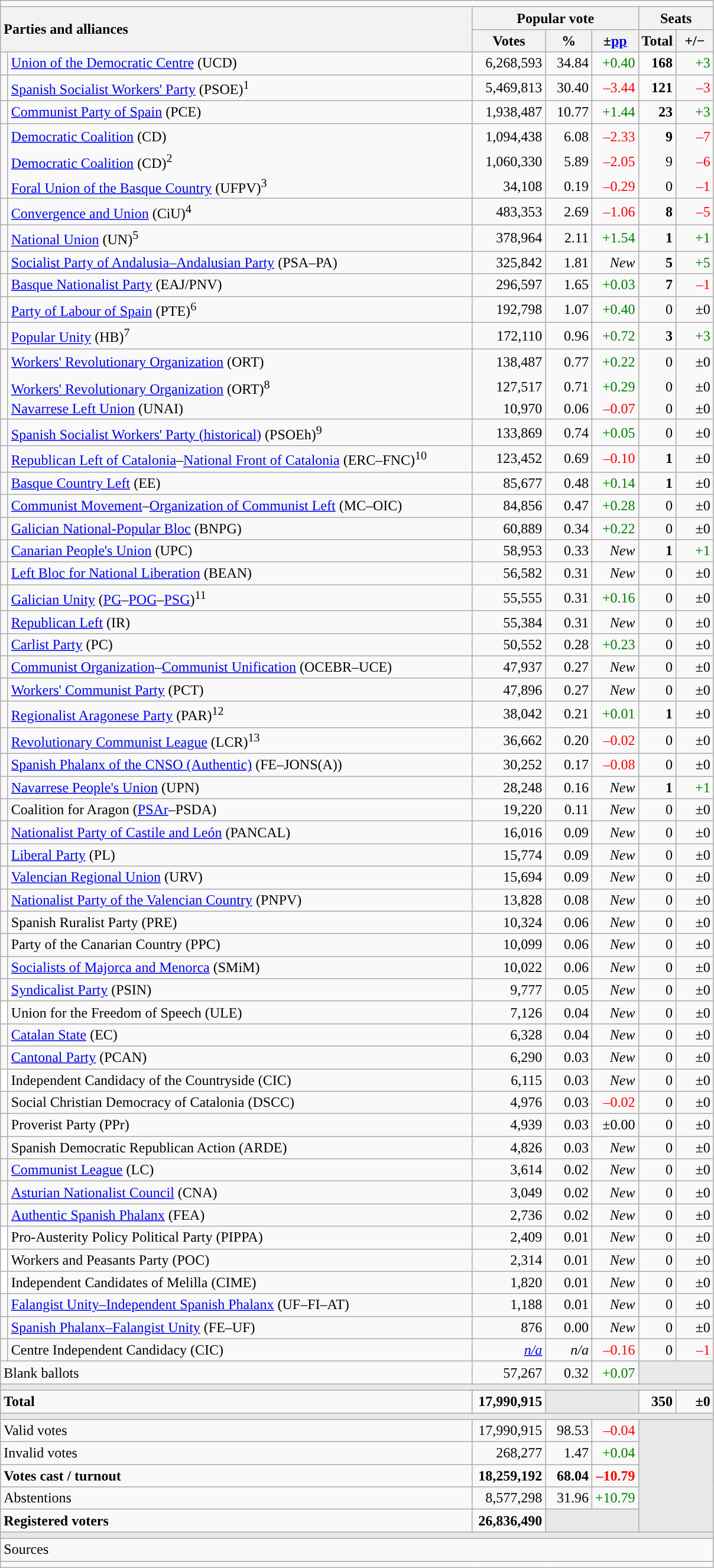<table class="wikitable" style="text-align:right;">
<tr>
<td colspan="7"></td>
</tr>
<tr>
<th style="text-align:left;" rowspan="2" colspan="2" width="525">Parties and alliances</th>
<th colspan="3">Popular vote</th>
<th colspan="2">Seats</th>
</tr>
<tr>
<th width="75">Votes</th>
<th width="45">%</th>
<th width="45">±<a href='#'>pp</a></th>
<th width="35">Total</th>
<th width="35">+/−</th>
</tr>
<tr>
<td width="1" style="color:inherit;background:"></td>
<td align="left"><a href='#'>Union of the Democratic Centre</a> (UCD)</td>
<td>6,268,593</td>
<td>34.84</td>
<td style="color:green;">+0.40</td>
<td><strong>168</strong></td>
<td style="color:green;">+3</td>
</tr>
<tr>
<td style="color:inherit;background:"></td>
<td align="left"><a href='#'>Spanish Socialist Workers' Party</a> (PSOE)<sup>1</sup></td>
<td>5,469,813</td>
<td>30.40</td>
<td style="color:red;">–3.44</td>
<td><strong>121</strong></td>
<td style="color:red;">–3</td>
</tr>
<tr>
<td style="color:inherit;background:"></td>
<td align="left"><a href='#'>Communist Party of Spain</a> (PCE)</td>
<td>1,938,487</td>
<td>10.77</td>
<td style="color:green;">+1.44</td>
<td><strong>23</strong></td>
<td style="color:green;">+3</td>
</tr>
<tr style="line-height:22px;">
<td rowspan="3" style="color:inherit;background:"></td>
<td align="left"><a href='#'>Democratic Coalition</a> (CD)</td>
<td>1,094,438</td>
<td>6.08</td>
<td style="color:red;">–2.33</td>
<td><strong>9</strong></td>
<td style="color:red;">–7</td>
</tr>
<tr style="border-bottom-style:hidden; border-top-style:hidden; line-height:16px;">
<td align="left"><span><a href='#'>Democratic Coalition</a> (CD)<sup>2</sup></span></td>
<td>1,060,330</td>
<td>5.89</td>
<td style="color:red;">–2.05</td>
<td>9</td>
<td style="color:red;">–6</td>
</tr>
<tr style="line-height:16px;">
<td align="left"><span><a href='#'>Foral Union of the Basque Country</a> (UFPV)<sup>3</sup></span></td>
<td>34,108</td>
<td>0.19</td>
<td style="color:red;">–0.29</td>
<td>0</td>
<td style="color:red;">–1</td>
</tr>
<tr>
<td style="color:inherit;background:"></td>
<td align="left"><a href='#'>Convergence and Union</a> (CiU)<sup>4</sup></td>
<td>483,353</td>
<td>2.69</td>
<td style="color:red;">–1.06</td>
<td><strong>8</strong></td>
<td style="color:red;">–5</td>
</tr>
<tr>
<td style="color:inherit;background:"></td>
<td align="left"><a href='#'>National Union</a> (UN)<sup>5</sup></td>
<td>378,964</td>
<td>2.11</td>
<td style="color:green;">+1.54</td>
<td><strong>1</strong></td>
<td style="color:green;">+1</td>
</tr>
<tr>
<td style="color:inherit;background:"></td>
<td align="left"><a href='#'>Socialist Party of Andalusia–Andalusian Party</a> (PSA–PA)</td>
<td>325,842</td>
<td>1.81</td>
<td><em>New</em></td>
<td><strong>5</strong></td>
<td style="color:green;">+5</td>
</tr>
<tr>
<td style="color:inherit;background:"></td>
<td align="left"><a href='#'>Basque Nationalist Party</a> (EAJ/PNV)</td>
<td>296,597</td>
<td>1.65</td>
<td style="color:green;">+0.03</td>
<td><strong>7</strong></td>
<td style="color:red;">–1</td>
</tr>
<tr>
<td style="color:inherit;background:"></td>
<td align="left"><a href='#'>Party of Labour of Spain</a> (PTE)<sup>6</sup></td>
<td>192,798</td>
<td>1.07</td>
<td style="color:green;">+0.40</td>
<td>0</td>
<td>±0</td>
</tr>
<tr>
<td style="color:inherit;background:"></td>
<td align="left"><a href='#'>Popular Unity</a> (HB)<sup>7</sup></td>
<td>172,110</td>
<td>0.96</td>
<td style="color:green;">+0.72</td>
<td><strong>3</strong></td>
<td style="color:green;">+3</td>
</tr>
<tr style="line-height:22px;">
<td rowspan="3" style="color:inherit;background:"></td>
<td align="left"><a href='#'>Workers' Revolutionary Organization</a> (ORT)</td>
<td>138,487</td>
<td>0.77</td>
<td style="color:green;">+0.22</td>
<td>0</td>
<td>±0</td>
</tr>
<tr style="border-bottom-style:hidden; border-top-style:hidden; line-height:16px;">
<td align="left"><span><a href='#'>Workers' Revolutionary Organization</a> (ORT)<sup>8</sup></span></td>
<td>127,517</td>
<td>0.71</td>
<td style="color:green;">+0.29</td>
<td>0</td>
<td>±0</td>
</tr>
<tr style="line-height:16px;">
<td align="left"><span><a href='#'>Navarrese Left Union</a> (UNAI)</span></td>
<td>10,970</td>
<td>0.06</td>
<td style="color:red;">–0.07</td>
<td>0</td>
<td>±0</td>
</tr>
<tr>
<td style="color:inherit;background:"></td>
<td align="left"><a href='#'>Spanish Socialist Workers' Party (historical)</a> (PSOEh)<sup>9</sup></td>
<td>133,869</td>
<td>0.74</td>
<td style="color:green;">+0.05</td>
<td>0</td>
<td>±0</td>
</tr>
<tr>
<td style="color:inherit;background:"></td>
<td align="left"><a href='#'>Republican Left of Catalonia</a>–<a href='#'>National Front of Catalonia</a> (ERC–FNC)<sup>10</sup></td>
<td>123,452</td>
<td>0.69</td>
<td style="color:red;">–0.10</td>
<td><strong>1</strong></td>
<td>±0</td>
</tr>
<tr>
<td style="color:inherit;background:"></td>
<td align="left"><a href='#'>Basque Country Left</a> (EE)</td>
<td>85,677</td>
<td>0.48</td>
<td style="color:green;">+0.14</td>
<td><strong>1</strong></td>
<td>±0</td>
</tr>
<tr>
<td style="color:inherit;background:"></td>
<td align="left"><a href='#'>Communist Movement</a>–<a href='#'>Organization of Communist Left</a> (MC–OIC)</td>
<td>84,856</td>
<td>0.47</td>
<td style="color:green;">+0.28</td>
<td>0</td>
<td>±0</td>
</tr>
<tr>
<td style="color:inherit;background:"></td>
<td align="left"><a href='#'>Galician National-Popular Bloc</a> (BNPG)</td>
<td>60,889</td>
<td>0.34</td>
<td style="color:green;">+0.22</td>
<td>0</td>
<td>±0</td>
</tr>
<tr>
<td style="color:inherit;background:"></td>
<td align="left"><a href='#'>Canarian People's Union</a> (UPC)</td>
<td>58,953</td>
<td>0.33</td>
<td><em>New</em></td>
<td><strong>1</strong></td>
<td style="color:green;">+1</td>
</tr>
<tr>
<td style="color:inherit;background:"></td>
<td align="left"><a href='#'>Left Bloc for National Liberation</a> (BEAN)</td>
<td>56,582</td>
<td>0.31</td>
<td><em>New</em></td>
<td>0</td>
<td>±0</td>
</tr>
<tr>
<td style="color:inherit;background:"></td>
<td align="left"><a href='#'>Galician Unity</a> (<a href='#'>PG</a>–<a href='#'>POG</a>–<a href='#'>PSG</a>)<sup>11</sup></td>
<td>55,555</td>
<td>0.31</td>
<td style="color:green;">+0.16</td>
<td>0</td>
<td>±0</td>
</tr>
<tr>
<td style="color:inherit;background:"></td>
<td align="left"><a href='#'>Republican Left</a> (IR)</td>
<td>55,384</td>
<td>0.31</td>
<td><em>New</em></td>
<td>0</td>
<td>±0</td>
</tr>
<tr>
<td style="color:inherit;background:"></td>
<td align="left"><a href='#'>Carlist Party</a> (PC)</td>
<td>50,552</td>
<td>0.28</td>
<td style="color:green;">+0.23</td>
<td>0</td>
<td>±0</td>
</tr>
<tr>
<td style="color:inherit;background:"></td>
<td align="left"><a href='#'>Communist Organization</a>–<a href='#'>Communist Unification</a> (OCEBR–UCE)</td>
<td>47,937</td>
<td>0.27</td>
<td><em>New</em></td>
<td>0</td>
<td>±0</td>
</tr>
<tr>
<td style="color:inherit;background:"></td>
<td align="left"><a href='#'>Workers' Communist Party</a> (PCT)</td>
<td>47,896</td>
<td>0.27</td>
<td><em>New</em></td>
<td>0</td>
<td>±0</td>
</tr>
<tr>
<td style="color:inherit;background:"></td>
<td align="left"><a href='#'>Regionalist Aragonese Party</a> (PAR)<sup>12</sup></td>
<td>38,042</td>
<td>0.21</td>
<td style="color:green;">+0.01</td>
<td><strong>1</strong></td>
<td>±0</td>
</tr>
<tr>
<td style="color:inherit;background:"></td>
<td align="left"><a href='#'>Revolutionary Communist League</a> (LCR)<sup>13</sup></td>
<td>36,662</td>
<td>0.20</td>
<td style="color:red;">–0.02</td>
<td>0</td>
<td>±0</td>
</tr>
<tr>
<td style="color:inherit;background:"></td>
<td align="left"><a href='#'>Spanish Phalanx of the CNSO (Authentic)</a> (FE–JONS(A))</td>
<td>30,252</td>
<td>0.17</td>
<td style="color:red;">–0.08</td>
<td>0</td>
<td>±0</td>
</tr>
<tr>
<td style="color:inherit;background:"></td>
<td align="left"><a href='#'>Navarrese People's Union</a> (UPN)</td>
<td>28,248</td>
<td>0.16</td>
<td><em>New</em></td>
<td><strong>1</strong></td>
<td style="color:green;">+1</td>
</tr>
<tr>
<td style="color:inherit;background:"></td>
<td align="left">Coalition for Aragon (<a href='#'>PSAr</a>–PSDA)</td>
<td>19,220</td>
<td>0.11</td>
<td><em>New</em></td>
<td>0</td>
<td>±0</td>
</tr>
<tr>
<td style="color:inherit;background:"></td>
<td align="left"><a href='#'>Nationalist Party of Castile and León</a> (PANCAL)</td>
<td>16,016</td>
<td>0.09</td>
<td><em>New</em></td>
<td>0</td>
<td>±0</td>
</tr>
<tr>
<td style="color:inherit;background:"></td>
<td align="left"><a href='#'>Liberal Party</a> (PL)</td>
<td>15,774</td>
<td>0.09</td>
<td><em>New</em></td>
<td>0</td>
<td>±0</td>
</tr>
<tr>
<td style="color:inherit;background:"></td>
<td align="left"><a href='#'>Valencian Regional Union</a> (URV)</td>
<td>15,694</td>
<td>0.09</td>
<td><em>New</em></td>
<td>0</td>
<td>±0</td>
</tr>
<tr>
<td style="color:inherit;background:"></td>
<td align="left"><a href='#'>Nationalist Party of the Valencian Country</a> (PNPV)</td>
<td>13,828</td>
<td>0.08</td>
<td><em>New</em></td>
<td>0</td>
<td>±0</td>
</tr>
<tr>
<td style="color:inherit;background:"></td>
<td align="left">Spanish Ruralist Party (PRE)</td>
<td>10,324</td>
<td>0.06</td>
<td><em>New</em></td>
<td>0</td>
<td>±0</td>
</tr>
<tr>
<td style="color:inherit;background:"></td>
<td align="left">Party of the Canarian Country (PPC)</td>
<td>10,099</td>
<td>0.06</td>
<td><em>New</em></td>
<td>0</td>
<td>±0</td>
</tr>
<tr>
<td style="color:inherit;background:"></td>
<td align="left"><a href='#'>Socialists of Majorca and Menorca</a> (SMiM)</td>
<td>10,022</td>
<td>0.06</td>
<td><em>New</em></td>
<td>0</td>
<td>±0</td>
</tr>
<tr>
<td style="color:inherit;background:"></td>
<td align="left"><a href='#'>Syndicalist Party</a> (PSIN)</td>
<td>9,777</td>
<td>0.05</td>
<td><em>New</em></td>
<td>0</td>
<td>±0</td>
</tr>
<tr>
<td bgcolor="white"></td>
<td align="left">Union for the Freedom of Speech (ULE)</td>
<td>7,126</td>
<td>0.04</td>
<td><em>New</em></td>
<td>0</td>
<td>±0</td>
</tr>
<tr>
<td style="color:inherit;background:"></td>
<td align="left"><a href='#'>Catalan State</a> (EC)</td>
<td>6,328</td>
<td>0.04</td>
<td><em>New</em></td>
<td>0</td>
<td>±0</td>
</tr>
<tr>
<td style="color:inherit;background:"></td>
<td align="left"><a href='#'>Cantonal Party</a> (PCAN)</td>
<td>6,290</td>
<td>0.03</td>
<td><em>New</em></td>
<td>0</td>
<td>±0</td>
</tr>
<tr>
<td bgcolor="white"></td>
<td align="left">Independent Candidacy of the Countryside (CIC)</td>
<td>6,115</td>
<td>0.03</td>
<td><em>New</em></td>
<td>0</td>
<td>±0</td>
</tr>
<tr>
<td style="color:inherit;background:"></td>
<td align="left">Social Christian Democracy of Catalonia (DSCC)</td>
<td>4,976</td>
<td>0.03</td>
<td style="color:red;">–0.02</td>
<td>0</td>
<td>±0</td>
</tr>
<tr>
<td style="color:inherit;background:"></td>
<td align="left">Proverist Party (PPr)</td>
<td>4,939</td>
<td>0.03</td>
<td>±0.00</td>
<td>0</td>
<td>±0</td>
</tr>
<tr>
<td style="color:inherit;background:"></td>
<td align="left">Spanish Democratic Republican Action (ARDE)</td>
<td>4,826</td>
<td>0.03</td>
<td><em>New</em></td>
<td>0</td>
<td>±0</td>
</tr>
<tr>
<td style="color:inherit;background:"></td>
<td align="left"><a href='#'>Communist League</a> (LC)</td>
<td>3,614</td>
<td>0.02</td>
<td><em>New</em></td>
<td>0</td>
<td>±0</td>
</tr>
<tr>
<td style="color:inherit;background:"></td>
<td align="left"><a href='#'>Asturian Nationalist Council</a> (CNA)</td>
<td>3,049</td>
<td>0.02</td>
<td><em>New</em></td>
<td>0</td>
<td>±0</td>
</tr>
<tr>
<td style="color:inherit;background:"></td>
<td align="left"><a href='#'>Authentic Spanish Phalanx</a> (FEA)</td>
<td>2,736</td>
<td>0.02</td>
<td><em>New</em></td>
<td>0</td>
<td>±0</td>
</tr>
<tr>
<td bgcolor="white"></td>
<td align="left">Pro-Austerity Policy Political Party (PIPPA)</td>
<td>2,409</td>
<td>0.01</td>
<td><em>New</em></td>
<td>0</td>
<td>±0</td>
</tr>
<tr>
<td bgcolor="white"></td>
<td align="left">Workers and Peasants Party (POC)</td>
<td>2,314</td>
<td>0.01</td>
<td><em>New</em></td>
<td>0</td>
<td>±0</td>
</tr>
<tr>
<td bgcolor="white"></td>
<td align="left">Independent Candidates of Melilla (CIME)</td>
<td>1,820</td>
<td>0.01</td>
<td><em>New</em></td>
<td>0</td>
<td>±0</td>
</tr>
<tr>
<td style="color:inherit;background:"></td>
<td align="left"><a href='#'>Falangist Unity–Independent Spanish Phalanx</a> (UF–FI–AT)</td>
<td>1,188</td>
<td>0.01</td>
<td><em>New</em></td>
<td>0</td>
<td>±0</td>
</tr>
<tr>
<td style="color:inherit;background:"></td>
<td align="left"><a href='#'>Spanish Phalanx–Falangist Unity</a> (FE–UF)</td>
<td>876</td>
<td>0.00</td>
<td><em>New</em></td>
<td>0</td>
<td>±0</td>
</tr>
<tr>
<td style="color:inherit;background:"></td>
<td align="left">Centre Independent Candidacy (CIC)</td>
<td><em><a href='#'>n/a</a></em></td>
<td><em>n/a</em></td>
<td style="color:red;">–0.16</td>
<td>0</td>
<td style="color:red;">–1</td>
</tr>
<tr>
<td align="left" colspan="2">Blank ballots</td>
<td>57,267</td>
<td>0.32</td>
<td style="color:green;">+0.07</td>
<td bgcolor="#E9E9E9" colspan="2"></td>
</tr>
<tr>
<td colspan="7" bgcolor="#E9E9E9"></td>
</tr>
<tr style="font-weight:bold;">
<td align="left" colspan="2">Total</td>
<td>17,990,915</td>
<td bgcolor="#E9E9E9" colspan="2"></td>
<td>350</td>
<td>±0</td>
</tr>
<tr>
<td colspan="7" bgcolor="#E9E9E9"></td>
</tr>
<tr>
<td align="left" colspan="2">Valid votes</td>
<td>17,990,915</td>
<td>98.53</td>
<td style="color:red;">–0.04</td>
<td bgcolor="#E9E9E9" colspan="2" rowspan="5"></td>
</tr>
<tr>
<td align="left" colspan="2">Invalid votes</td>
<td>268,277</td>
<td>1.47</td>
<td style="color:green;">+0.04</td>
</tr>
<tr style="font-weight:bold;">
<td align="left" colspan="2">Votes cast / turnout</td>
<td>18,259,192</td>
<td>68.04</td>
<td style="color:red;">–10.79</td>
</tr>
<tr>
<td align="left" colspan="2">Abstentions</td>
<td>8,577,298</td>
<td>31.96</td>
<td style="color:green;">+10.79</td>
</tr>
<tr style="font-weight:bold;">
<td align="left" colspan="2">Registered voters</td>
<td>26,836,490</td>
<td bgcolor="#E9E9E9" colspan="2"></td>
</tr>
<tr>
<td colspan="7" bgcolor="#E9E9E9"></td>
</tr>
<tr>
<td align="left" colspan="7">Sources</td>
</tr>
<tr>
<td colspan="7" style="text-align:left; max-width:790px;"></td>
</tr>
</table>
